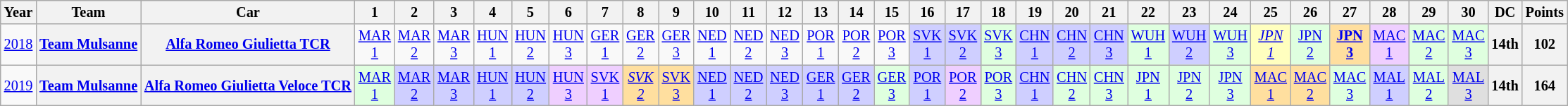<table class="wikitable" style="text-align:center; font-size:85%">
<tr>
<th>Year</th>
<th>Team</th>
<th>Car</th>
<th>1</th>
<th>2</th>
<th>3</th>
<th>4</th>
<th>5</th>
<th>6</th>
<th>7</th>
<th>8</th>
<th>9</th>
<th>10</th>
<th>11</th>
<th>12</th>
<th>13</th>
<th>14</th>
<th>15</th>
<th>16</th>
<th>17</th>
<th>18</th>
<th>19</th>
<th>20</th>
<th>21</th>
<th>22</th>
<th>23</th>
<th>24</th>
<th>25</th>
<th>26</th>
<th>27</th>
<th>28</th>
<th>29</th>
<th>30</th>
<th>DC</th>
<th>Points</th>
</tr>
<tr>
<td><a href='#'>2018</a></td>
<th nowrap><a href='#'>Team Mulsanne</a></th>
<th nowrap><a href='#'>Alfa Romeo Giulietta TCR</a></th>
<td><a href='#'>MAR<br>1</a></td>
<td><a href='#'>MAR<br>2</a></td>
<td><a href='#'>MAR<br>3</a></td>
<td><a href='#'>HUN<br>1</a></td>
<td><a href='#'>HUN<br>2</a></td>
<td><a href='#'>HUN<br>3</a></td>
<td><a href='#'>GER<br>1</a></td>
<td><a href='#'>GER<br>2</a></td>
<td><a href='#'>GER<br>3</a></td>
<td><a href='#'>NED<br>1</a></td>
<td><a href='#'>NED<br>2</a></td>
<td><a href='#'>NED<br>3</a></td>
<td><a href='#'>POR<br>1</a></td>
<td><a href='#'>POR<br>2</a></td>
<td><a href='#'>POR<br>3</a></td>
<td style="background:#CFCFFF;"><a href='#'>SVK<br>1</a><br></td>
<td style="background:#CFCFFF;"><a href='#'>SVK<br>2</a><br></td>
<td style="background:#DFFFDF;"><a href='#'>SVK<br>3</a><br></td>
<td style="background:#CFCFFF;"><a href='#'>CHN<br>1</a><br></td>
<td style="background:#CFCFFF;"><a href='#'>CHN<br>2</a><br></td>
<td style="background:#CFCFFF;"><a href='#'>CHN<br>3</a><br></td>
<td style="background:#DFFFDF;"><a href='#'>WUH<br>1</a><br></td>
<td style="background:#CFCFFF;"><a href='#'>WUH<br>2</a><br></td>
<td style="background:#DFFFDF;"><a href='#'>WUH<br>3</a><br></td>
<td style="background:#FFFFBF;"><em><a href='#'>JPN<br>1</a></em><br></td>
<td style="background:#DFFFDF;"><a href='#'>JPN<br>2</a><br></td>
<td style="background:#FFDF9F;"><strong><a href='#'>JPN<br>3</a></strong><br></td>
<td style="background:#EFCFFF;"><a href='#'>MAC<br>1</a><br></td>
<td style="background:#DFFFDF;"><a href='#'>MAC<br>2</a><br></td>
<td style="background:#DFFFDF;"><a href='#'>MAC<br>3</a><br></td>
<th>14th</th>
<th>102</th>
</tr>
<tr>
<td><a href='#'>2019</a></td>
<th nowrap><a href='#'>Team Mulsanne</a></th>
<th nowrap><a href='#'>Alfa Romeo Giulietta Veloce TCR</a></th>
<td style="background:#DFFFDF;"><a href='#'>MAR<br>1</a><br></td>
<td style="background:#CFCFFF;"><a href='#'>MAR<br>2</a><br></td>
<td style="background:#CFCFFF;"><a href='#'>MAR<br>3</a><br></td>
<td style="background:#CFCFFF;"><a href='#'>HUN<br>1</a><br></td>
<td style="background:#CFCFFF;"><a href='#'>HUN<br>2</a><br></td>
<td style="background:#EFCFFF;"><a href='#'>HUN<br>3</a><br></td>
<td style="background:#EFCFFF;"><a href='#'>SVK<br>1</a><br></td>
<td style="background:#FFDF9F;"><em><a href='#'>SVK<br>2</a></em><br></td>
<td style="background:#FFDF9F;"><a href='#'>SVK<br>3</a><br></td>
<td style="background:#CFCFFF;"><a href='#'>NED<br>1</a><br></td>
<td style="background:#CFCFFF;"><a href='#'>NED<br>2</a><br></td>
<td style="background:#CFCFFF;"><a href='#'>NED<br>3</a><br></td>
<td style="background:#CFCFFF;"><a href='#'>GER<br>1</a><br></td>
<td style="background:#CFCFFF;"><a href='#'>GER<br>2</a><br></td>
<td style="background:#DFFFDF;"><a href='#'>GER<br>3</a><br></td>
<td style="background:#CFCFFF;"><a href='#'>POR<br>1</a><br></td>
<td style="background:#EFCFFF;"><a href='#'>POR<br>2</a><br></td>
<td style="background:#DFFFDF;"><a href='#'>POR<br>3</a><br></td>
<td style="background:#CFCFFF;"><a href='#'>CHN<br>1</a><br></td>
<td style="background:#DFFFDF;"><a href='#'>CHN<br>2</a><br></td>
<td style="background:#DFFFDF;"><a href='#'>CHN<br>3</a><br></td>
<td style="background:#DFFFDF;"><a href='#'>JPN<br>1</a><br></td>
<td style="background:#DFFFDF;"><a href='#'>JPN<br>2</a><br></td>
<td style="background:#DFFFDF;"><a href='#'>JPN<br>3</a><br></td>
<td style="background:#FFDF9F;"><a href='#'>MAC<br>1</a><br></td>
<td style="background:#FFDF9F;"><a href='#'>MAC<br>2</a><br></td>
<td style="background:#DFFFDF;"><a href='#'>MAC<br>3</a><br></td>
<td style="background:#CFCFFF;"><a href='#'>MAL<br>1</a><br></td>
<td style="background:#DFFFDF;"><a href='#'>MAL<br>2</a><br></td>
<td style="background:#DFDFDF;"><a href='#'>MAL<br>3</a><br></td>
<th>14th</th>
<th>164</th>
</tr>
</table>
